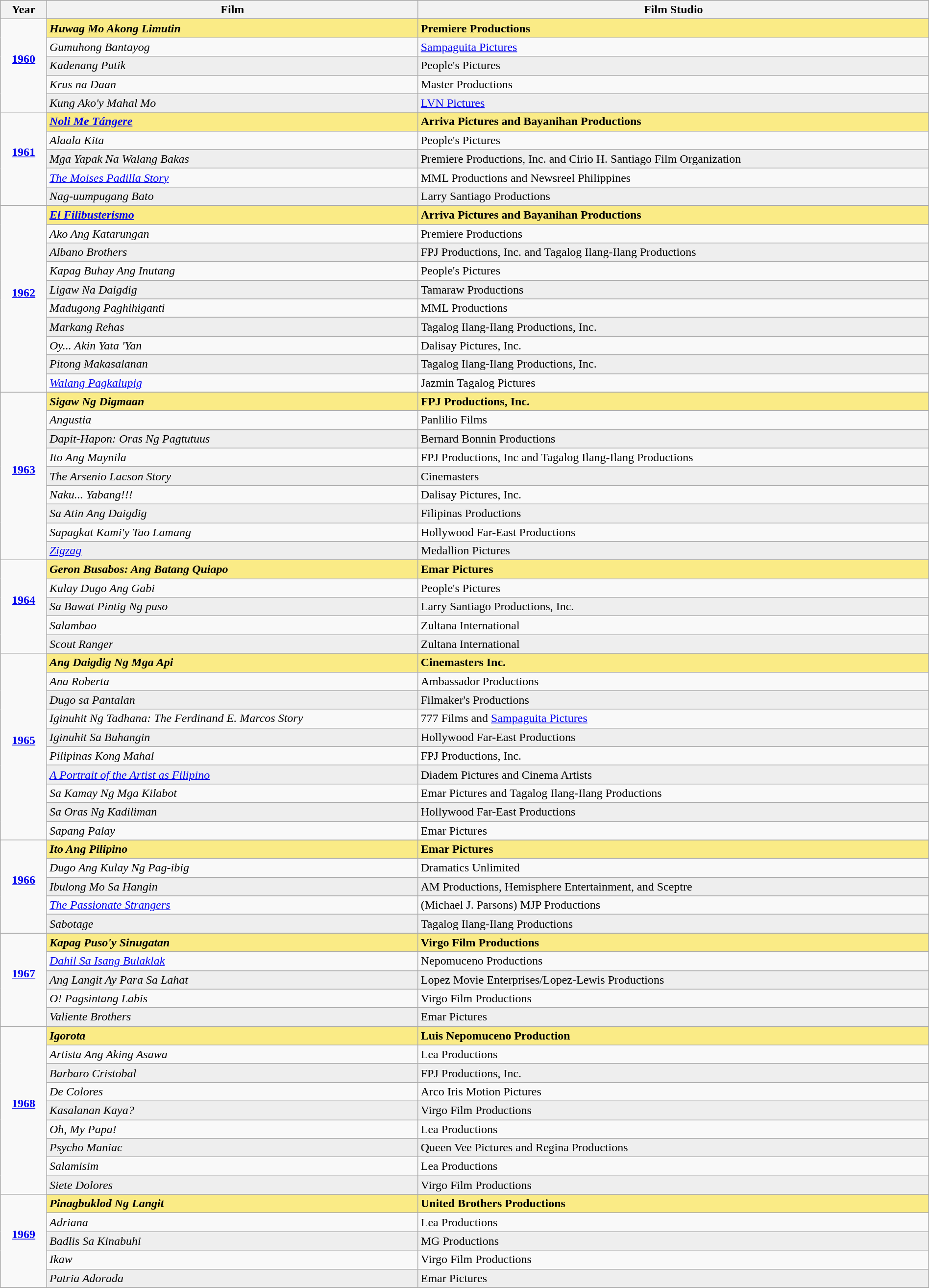<table class="wikitable" style="width:100%">
<tr bgcolor="#bebebe">
<th width="5%">Year</th>
<th width="40%">Film</th>
<th width="55%">Film Studio</th>
</tr>
<tr>
<td rowspan=6 style="text-align:center"><strong><a href='#'>1960</a></strong><br> <br></td>
</tr>
<tr style="background:#FAEB86">
<td><strong><em>Huwag Mo Akong Limutin</em></strong></td>
<td><strong>Premiere Productions</strong></td>
</tr>
<tr>
<td><em>Gumuhong Bantayog</em></td>
<td><a href='#'>Sampaguita Pictures</a></td>
</tr>
<tr style="background:#eee;">
<td><em>Kadenang Putik</em></td>
<td>People's Pictures</td>
</tr>
<tr>
<td><em>Krus na Daan</em></td>
<td>Master Productions</td>
</tr>
<tr style="background:#eee;">
<td><em>Kung Ako'y Mahal Mo</em></td>
<td><a href='#'>LVN Pictures</a></td>
</tr>
<tr>
<td rowspan=6 style="text-align:center"><strong><a href='#'>1961</a></strong><br> <br></td>
</tr>
<tr style="background:#FAEB86">
<td><strong><em><a href='#'>Noli Me Tángere</a></em></strong></td>
<td><strong>Arriva Pictures and Bayanihan Productions</strong></td>
</tr>
<tr>
<td><em>Alaala Kita</em></td>
<td>People's Pictures</td>
</tr>
<tr style="background:#eee;">
<td><em>Mga Yapak Na Walang Bakas</em></td>
<td>Premiere Productions, Inc. and Cirio H. Santiago Film Organization</td>
</tr>
<tr>
<td><em><a href='#'>The Moises Padilla Story</a></em></td>
<td>MML Productions and Newsreel Philippines</td>
</tr>
<tr style="background:#eee;">
<td><em>Nag-uumpugang Bato</em></td>
<td>Larry Santiago Productions</td>
</tr>
<tr>
<td rowspan=11 style="text-align:center"><strong><a href='#'>1962</a></strong><br> <br></td>
</tr>
<tr style="background:#FAEB86">
<td><strong><em><a href='#'>El Filibusterismo</a></em></strong></td>
<td><strong>Arriva Pictures and Bayanihan Productions</strong></td>
</tr>
<tr>
<td><em>Ako Ang Katarungan</em></td>
<td>Premiere Productions</td>
</tr>
<tr style="background:#eee;">
<td><em>Albano Brothers</em></td>
<td>FPJ Productions, Inc. and Tagalog Ilang-Ilang Productions</td>
</tr>
<tr>
<td><em>Kapag Buhay Ang Inutang</em></td>
<td>People's Pictures</td>
</tr>
<tr style="background:#eee;">
<td><em>Ligaw Na Daigdig</em></td>
<td>Tamaraw Productions</td>
</tr>
<tr>
<td><em>Madugong Paghihiganti</em></td>
<td>MML Productions</td>
</tr>
<tr style="background:#eee;">
<td><em>Markang Rehas</em></td>
<td>Tagalog Ilang-Ilang Productions, Inc.</td>
</tr>
<tr>
<td><em>Oy... Akin Yata 'Yan</em></td>
<td>Dalisay Pictures, Inc.</td>
</tr>
<tr style="background:#eee;">
<td><em>Pitong Makasalanan</em></td>
<td>Tagalog Ilang-Ilang Productions, Inc.</td>
</tr>
<tr>
<td><em><a href='#'>Walang Pagkalupig</a></em></td>
<td>Jazmin Tagalog Pictures</td>
</tr>
<tr>
<td rowspan=10 style="text-align:center"><strong><a href='#'>1963</a></strong><br> <br></td>
</tr>
<tr style="background:#FAEB86">
<td><strong><em>Sigaw Ng Digmaan</em></strong></td>
<td><strong>FPJ Productions, Inc.</strong></td>
</tr>
<tr>
<td><em>Angustia</em></td>
<td>Panlilio Films</td>
</tr>
<tr style="background:#eee;">
<td><em>Dapit-Hapon: Oras Ng Pagtutuus</em></td>
<td>Bernard Bonnin Productions</td>
</tr>
<tr>
<td><em>Ito Ang Maynila</em></td>
<td>FPJ Productions, Inc and Tagalog Ilang-Ilang Productions</td>
</tr>
<tr style="background:#eee;">
<td><em>The Arsenio Lacson Story</em></td>
<td>Cinemasters</td>
</tr>
<tr>
<td><em>Naku... Yabang!!!</em></td>
<td>Dalisay Pictures, Inc.</td>
</tr>
<tr style="background:#eee;">
<td><em>Sa Atin Ang Daigdig</em></td>
<td>Filipinas Productions</td>
</tr>
<tr>
<td><em>Sapagkat Kami'y Tao Lamang</em></td>
<td>Hollywood Far-East Productions</td>
</tr>
<tr style="background:#eee;">
<td><em><a href='#'>Zigzag</a></em></td>
<td>Medallion Pictures</td>
</tr>
<tr>
<td rowspan=6 style="text-align:center"><strong><a href='#'>1964</a></strong><br> <br></td>
</tr>
<tr style="background:#FAEB86">
<td><strong><em>Geron Busabos: Ang Batang Quiapo</em></strong></td>
<td><strong>Emar Pictures</strong></td>
</tr>
<tr>
<td><em>Kulay Dugo Ang Gabi</em></td>
<td>People's Pictures</td>
</tr>
<tr style="background:#eee;">
<td><em>Sa Bawat Pintig Ng puso</em></td>
<td>Larry Santiago Productions, Inc.</td>
</tr>
<tr>
<td><em>Salambao</em></td>
<td>Zultana International</td>
</tr>
<tr style="background:#eee;">
<td><em>Scout Ranger</em></td>
<td>Zultana International</td>
</tr>
<tr>
<td rowspan=11 style="text-align:center"><strong><a href='#'>1965</a></strong><br> <br></td>
</tr>
<tr style="background:#FAEB86">
<td><strong><em>Ang Daigdig Ng Mga Api</em></strong></td>
<td><strong>Cinemasters Inc.</strong></td>
</tr>
<tr>
<td><em>Ana Roberta</em></td>
<td>Ambassador Productions</td>
</tr>
<tr style="background:#eee;">
<td><em>Dugo sa Pantalan</em></td>
<td>Filmaker's Productions</td>
</tr>
<tr>
<td><em>Iginuhit Ng Tadhana: The Ferdinand E. Marcos Story</em></td>
<td>777 Films and <a href='#'>Sampaguita Pictures</a></td>
</tr>
<tr style="background:#eee;">
<td><em>Iginuhit Sa Buhangin</em></td>
<td>Hollywood Far-East Productions</td>
</tr>
<tr>
<td><em>Pilipinas Kong Mahal</em></td>
<td>FPJ Productions, Inc.</td>
</tr>
<tr style="background:#eee;">
<td><em><a href='#'>A Portrait of the Artist as Filipino</a></em></td>
<td>Diadem Pictures and Cinema Artists</td>
</tr>
<tr>
<td><em>Sa Kamay Ng Mga Kilabot</em></td>
<td>Emar Pictures and Tagalog Ilang-Ilang Productions</td>
</tr>
<tr style="background:#eee;">
<td><em>Sa Oras Ng Kadiliman</em></td>
<td>Hollywood Far-East Productions</td>
</tr>
<tr>
<td><em>Sapang Palay</em></td>
<td>Emar Pictures</td>
</tr>
<tr>
<td rowspan=6 style="text-align:center"><strong><a href='#'>1966</a></strong><br> <br></td>
</tr>
<tr style="background:#FAEB86">
<td><strong><em>Ito Ang Pilipino</em></strong></td>
<td><strong>Emar Pictures</strong></td>
</tr>
<tr>
<td><em>Dugo Ang Kulay Ng Pag-ibig</em></td>
<td>Dramatics Unlimited</td>
</tr>
<tr style="background:#eee;">
<td><em>Ibulong Mo Sa Hangin</em></td>
<td>AM Productions, Hemisphere Entertainment, and Sceptre</td>
</tr>
<tr>
<td><em><a href='#'>The Passionate Strangers</a></em></td>
<td>(Michael J. Parsons) MJP Productions</td>
</tr>
<tr style="background:#eee;">
<td><em>Sabotage</em></td>
<td>Tagalog Ilang-Ilang Productions</td>
</tr>
<tr>
<td rowspan=6 style="text-align:center"><strong><a href='#'>1967</a></strong><br> <br></td>
</tr>
<tr style="background:#FAEB86">
<td><strong><em>Kapag Puso'y Sinugatan</em></strong></td>
<td><strong>Virgo Film Productions</strong></td>
</tr>
<tr>
<td><em><a href='#'>Dahil Sa Isang Bulaklak</a></em></td>
<td>Nepomuceno Productions</td>
</tr>
<tr style="background:#eee;">
<td><em>Ang Langit Ay Para Sa Lahat</em></td>
<td>Lopez Movie Enterprises/Lopez-Lewis Productions</td>
</tr>
<tr>
<td><em>O! Pagsintang Labis</em></td>
<td>Virgo Film Productions</td>
</tr>
<tr style="background:#eee;">
<td><em>Valiente Brothers</em></td>
<td>Emar Pictures</td>
</tr>
<tr>
<td rowspan=10 style="text-align:center"><strong><a href='#'>1968</a></strong><br> <br></td>
</tr>
<tr style="background:#FAEB86">
<td><strong><em>Igorota</em></strong></td>
<td><strong>Luis Nepomuceno Production</strong></td>
</tr>
<tr>
<td><em>Artista Ang Aking Asawa</em></td>
<td>Lea Productions</td>
</tr>
<tr style="background:#eee;">
<td><em>Barbaro Cristobal</em></td>
<td>FPJ Productions, Inc.</td>
</tr>
<tr>
<td><em>De Colores</em></td>
<td>Arco Iris Motion Pictures</td>
</tr>
<tr style="background:#eee;">
<td><em>Kasalanan Kaya?</em></td>
<td>Virgo Film Productions</td>
</tr>
<tr>
<td><em>Oh, My Papa!</em></td>
<td>Lea Productions</td>
</tr>
<tr style="background:#eee;">
<td><em>Psycho Maniac</em></td>
<td>Queen Vee Pictures and Regina Productions</td>
</tr>
<tr>
<td><em>Salamisim</em></td>
<td>Lea Productions</td>
</tr>
<tr style="background:#eee;">
<td><em>Siete Dolores</em></td>
<td>Virgo Film Productions</td>
</tr>
<tr>
<td rowspan=6 style="text-align:center"><strong><a href='#'>1969</a></strong><br> <br></td>
</tr>
<tr style="background:#FAEB86">
<td><strong><em>Pinagbuklod Ng Langit</em></strong></td>
<td><strong>United Brothers Productions</strong></td>
</tr>
<tr>
<td><em>Adriana</em></td>
<td>Lea Productions</td>
</tr>
<tr style="background:#eee;">
<td><em>Badlis Sa Kinabuhi</em></td>
<td>MG Productions</td>
</tr>
<tr>
<td><em>Ikaw</em></td>
<td>Virgo Film Productions</td>
</tr>
<tr style="background:#eee;">
<td><em>Patria Adorada</em></td>
<td>Emar Pictures</td>
</tr>
<tr>
</tr>
</table>
